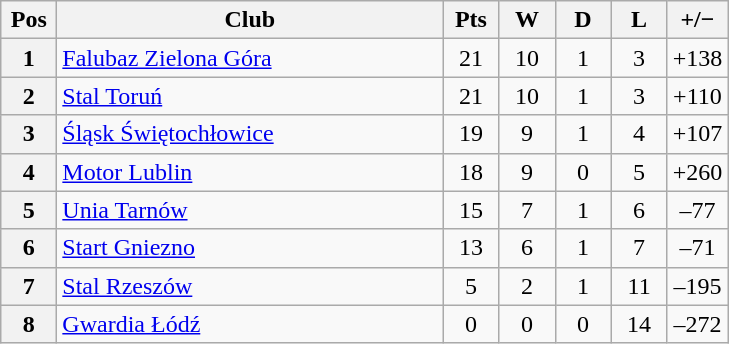<table class="wikitable">
<tr>
<th width=30>Pos</th>
<th width=250>Club</th>
<th width=30>Pts</th>
<th width=30>W</th>
<th width=30>D</th>
<th width=30>L</th>
<th width=30>+/−</th>
</tr>
<tr align=center>
<th>1</th>
<td align=left><a href='#'>Falubaz Zielona Góra</a></td>
<td>21</td>
<td>10</td>
<td>1</td>
<td>3</td>
<td>+138</td>
</tr>
<tr align=center>
<th>2</th>
<td align=left><a href='#'>Stal Toruń</a></td>
<td>21</td>
<td>10</td>
<td>1</td>
<td>3</td>
<td>+110</td>
</tr>
<tr align=center>
<th>3</th>
<td align=left><a href='#'>Śląsk Świętochłowice</a></td>
<td>19</td>
<td>9</td>
<td>1</td>
<td>4</td>
<td>+107</td>
</tr>
<tr align=center>
<th>4</th>
<td align=left><a href='#'>Motor Lublin</a></td>
<td>18</td>
<td>9</td>
<td>0</td>
<td>5</td>
<td>+260</td>
</tr>
<tr align=center>
<th>5</th>
<td align=left><a href='#'>Unia Tarnów</a></td>
<td>15</td>
<td>7</td>
<td>1</td>
<td>6</td>
<td>–77</td>
</tr>
<tr align=center>
<th>6</th>
<td align=left><a href='#'>Start Gniezno</a></td>
<td>13</td>
<td>6</td>
<td>1</td>
<td>7</td>
<td>–71</td>
</tr>
<tr align=center>
<th>7</th>
<td align=left><a href='#'>Stal Rzeszów</a></td>
<td>5</td>
<td>2</td>
<td>1</td>
<td>11</td>
<td>–195</td>
</tr>
<tr align=center>
<th>8</th>
<td align=left><a href='#'>Gwardia Łódź</a></td>
<td>0</td>
<td>0</td>
<td>0</td>
<td>14</td>
<td>–272</td>
</tr>
</table>
